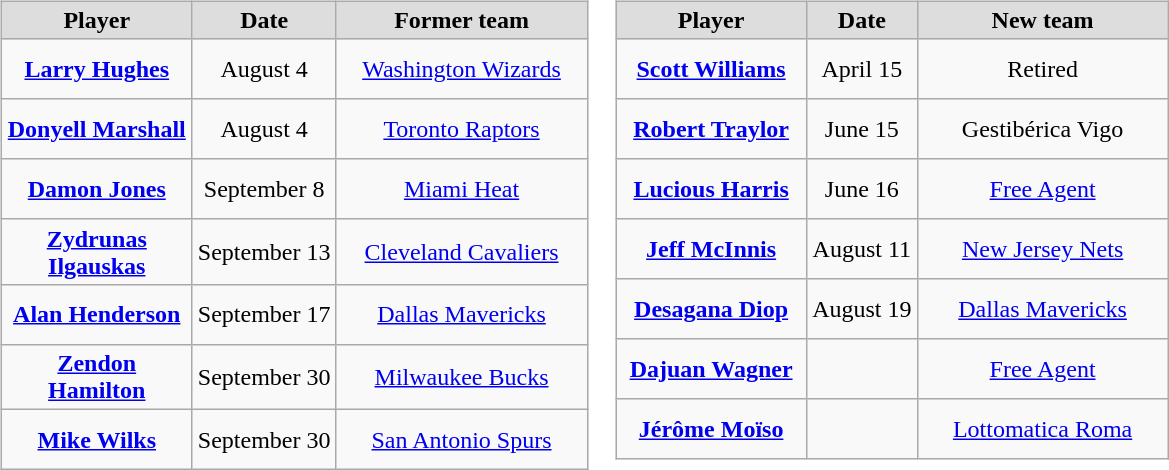<table cellspacing="0">
<tr>
<td valign="top"><br><table class="wikitable" style="text-align: center">
<tr style="text-align:center; background:#ddd;">
<td style="width:120px"><strong>Player</strong></td>
<td><strong>Date</strong></td>
<td style="width:160px"><strong>Former team</strong></td>
</tr>
<tr style="height:40px">
<td><strong><a href='#'>Larry Hughes</a></strong></td>
<td>August 4</td>
<td><a href='#'>Washington Wizards</a></td>
</tr>
<tr style="height:40px">
<td><strong><a href='#'>Donyell Marshall</a></strong></td>
<td>August 4</td>
<td><a href='#'>Toronto Raptors</a></td>
</tr>
<tr style="height:40px">
<td><strong><a href='#'>Damon Jones</a></strong></td>
<td>September 8</td>
<td><a href='#'>Miami Heat</a></td>
</tr>
<tr style="height:40px">
<td><strong><a href='#'>Zydrunas Ilgauskas</a></strong></td>
<td>September 13</td>
<td><a href='#'>Cleveland Cavaliers</a></td>
</tr>
<tr style="height:40px">
<td><strong><a href='#'>Alan Henderson</a></strong></td>
<td>September 17</td>
<td><a href='#'>Dallas Mavericks</a></td>
</tr>
<tr style="height:40px">
<td><strong><a href='#'>Zendon Hamilton</a></strong></td>
<td>September 30</td>
<td><a href='#'>Milwaukee Bucks</a></td>
</tr>
<tr style="height:40px">
<td><strong><a href='#'>Mike Wilks</a></strong></td>
<td>September 30</td>
<td><a href='#'>San Antonio Spurs</a></td>
</tr>
</table>
</td>
<td valign="top"><br><table class="wikitable" style="text-align: center">
<tr style="text-align:center; background:#ddd;">
<td style="width:120px"><strong>Player</strong></td>
<td><strong>Date</strong></td>
<td style="width:160px"><strong>New team</strong></td>
</tr>
<tr style="height:40px">
<td><strong><a href='#'>Scott Williams</a></strong></td>
<td>April 15</td>
<td>Retired</td>
</tr>
<tr style="height:40px">
<td><strong><a href='#'>Robert Traylor</a></strong></td>
<td>June 15</td>
<td>Gestibérica Vigo</td>
</tr>
<tr style="height:40px">
<td><strong><a href='#'>Lucious Harris</a></strong></td>
<td>June 16</td>
<td><a href='#'>Free Agent</a></td>
</tr>
<tr style="height:40px">
<td><strong><a href='#'>Jeff McInnis</a></strong></td>
<td>August 11</td>
<td><a href='#'>New Jersey Nets</a></td>
</tr>
<tr style="height:40px">
<td><strong><a href='#'>Desagana Diop</a></strong></td>
<td>August 19</td>
<td><a href='#'>Dallas Mavericks</a></td>
</tr>
<tr style="height:40px">
<td><strong><a href='#'>Dajuan Wagner</a></strong></td>
<td></td>
<td><a href='#'>Free Agent</a></td>
</tr>
<tr style="height:40px">
<td><strong><a href='#'>Jérôme Moïso</a></strong></td>
<td></td>
<td><a href='#'>Lottomatica Roma</a></td>
</tr>
</table>
</td>
</tr>
</table>
